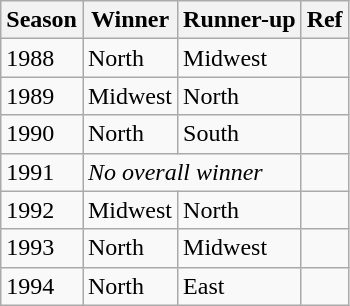<table class="wikitable">
<tr>
<th>Season</th>
<th>Winner</th>
<th>Runner-up</th>
<th>Ref</th>
</tr>
<tr>
<td>1988</td>
<td>North</td>
<td>Midwest</td>
<td></td>
</tr>
<tr>
<td>1989</td>
<td>Midwest</td>
<td>North</td>
<td></td>
</tr>
<tr>
<td>1990</td>
<td>North</td>
<td>South</td>
<td></td>
</tr>
<tr>
<td>1991</td>
<td colspan="2"><em>No overall winner</em></td>
<td></td>
</tr>
<tr>
<td>1992</td>
<td>Midwest</td>
<td>North</td>
<td></td>
</tr>
<tr>
<td>1993</td>
<td>North</td>
<td>Midwest</td>
<td></td>
</tr>
<tr>
<td>1994</td>
<td>North</td>
<td>East</td>
<td></td>
</tr>
</table>
